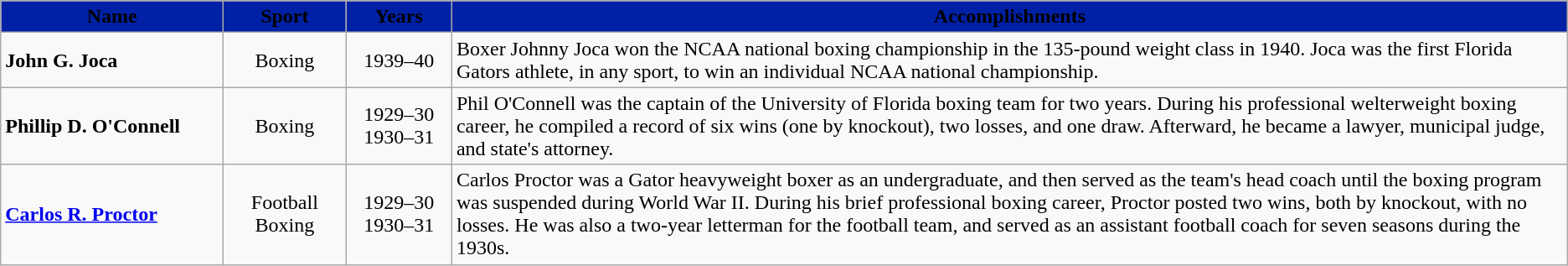<table class="wikitable">
<tr>
<th width=170 style="background:#0021A5;"><span> Name</span></th>
<th width=90 style="background:#0021A5;"><span> Sport</span></th>
<th width=77 style="background:#0021A5;"><span> Years</span></th>
<th style="background:#0021A5;"><span> Accomplishments</span></th>
</tr>
<tr>
<td><strong>John G. Joca</strong></td>
<td align=center>Boxing</td>
<td align=center>1939–40</td>
<td>Boxer Johnny Joca won the NCAA national boxing championship in the 135-pound weight class in 1940. Joca was the first Florida Gators athlete, in any sport, to win an individual NCAA national championship.</td>
</tr>
<tr>
<td><strong>Phillip D. O'Connell</strong></td>
<td align=center>Boxing</td>
<td align=center>1929–30<br>1930–31</td>
<td>Phil O'Connell was the captain of the University of Florida boxing team for two years. During his professional welterweight boxing career, he compiled a record of six wins (one by knockout), two losses, and one draw. Afterward, he became a lawyer, municipal judge, and state's attorney.</td>
</tr>
<tr>
<td><strong><a href='#'>Carlos R. Proctor</a></strong></td>
<td align=center>Football<br>Boxing</td>
<td align=center>1929–30<br>1930–31</td>
<td>Carlos Proctor was a Gator heavyweight boxer as an undergraduate, and then served as the team's head coach until the boxing program was suspended during World War II. During his brief professional boxing career, Proctor posted two wins, both by knockout, with no losses. He was also a two-year letterman for the football team, and served as an assistant football coach for seven seasons during the 1930s.</td>
</tr>
</table>
